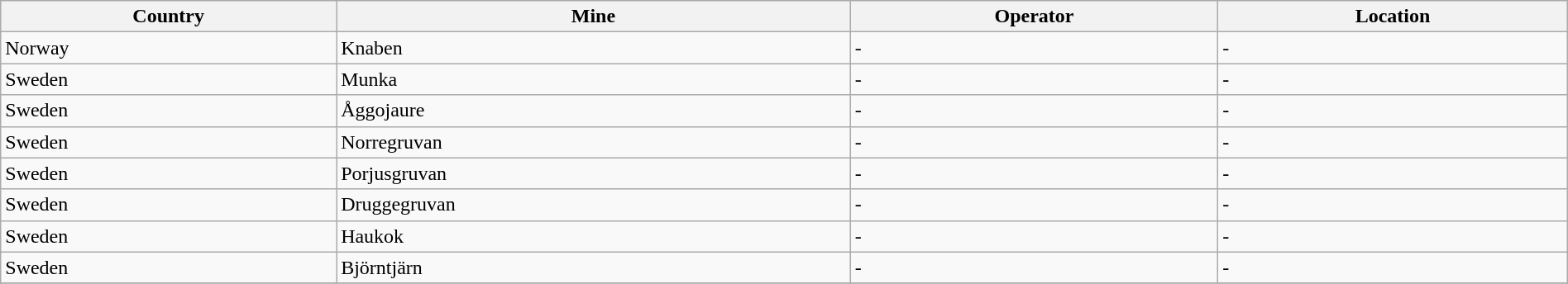<table class="wikitable" width="100%">
<tr>
<th>Country</th>
<th>Mine</th>
<th>Operator</th>
<th>Location</th>
</tr>
<tr>
<td>Norway</td>
<td>Knaben</td>
<td>-</td>
<td>-</td>
</tr>
<tr>
<td>Sweden</td>
<td>Munka</td>
<td>-</td>
<td>-</td>
</tr>
<tr>
<td>Sweden</td>
<td>Åggojaure</td>
<td>-</td>
<td>-</td>
</tr>
<tr>
<td>Sweden</td>
<td>Norregruvan</td>
<td>-</td>
<td>-</td>
</tr>
<tr>
<td>Sweden</td>
<td>Porjusgruvan</td>
<td>-</td>
<td>-</td>
</tr>
<tr>
<td>Sweden</td>
<td>Druggegruvan</td>
<td>-</td>
<td>-</td>
</tr>
<tr>
<td>Sweden</td>
<td>Haukok</td>
<td>-</td>
<td>-</td>
</tr>
<tr>
<td>Sweden</td>
<td>Björntjärn</td>
<td>-</td>
<td>-</td>
</tr>
<tr>
</tr>
</table>
